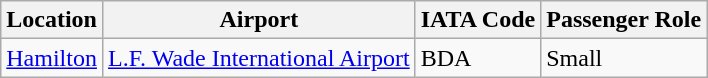<table class="wikitable sortable">
<tr>
<th>Location</th>
<th>Airport</th>
<th>IATA Code</th>
<th>Passenger Role</th>
</tr>
<tr>
<td><a href='#'>Hamilton</a></td>
<td><a href='#'>L.F. Wade International Airport</a></td>
<td>BDA</td>
<td>Small</td>
</tr>
</table>
